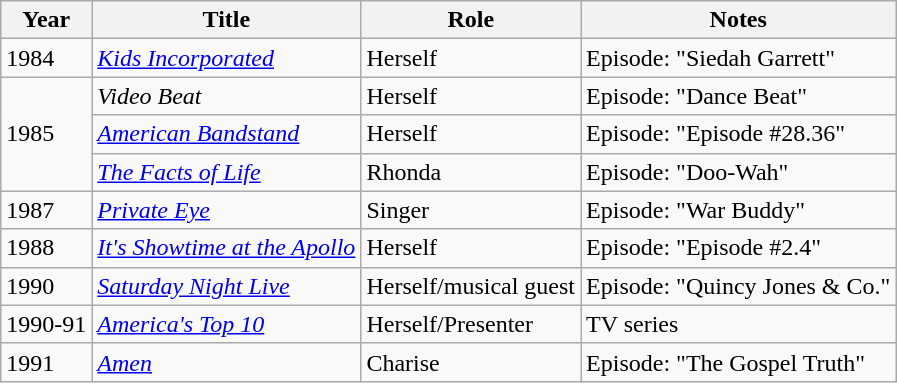<table class="wikitable plainrowheaders sortable" style="margin-right: 0;">
<tr>
<th>Year</th>
<th>Title</th>
<th>Role</th>
<th>Notes</th>
</tr>
<tr>
<td>1984</td>
<td><em><a href='#'>Kids Incorporated</a></em></td>
<td>Herself</td>
<td>Episode: "Siedah Garrett"</td>
</tr>
<tr>
<td rowspan=3>1985</td>
<td><em>Video Beat</em></td>
<td>Herself</td>
<td>Episode: "Dance Beat"</td>
</tr>
<tr>
<td><em><a href='#'>American Bandstand</a></em></td>
<td>Herself</td>
<td>Episode: "Episode #28.36"</td>
</tr>
<tr>
<td><em><a href='#'>The Facts of Life</a></em></td>
<td>Rhonda</td>
<td>Episode: "Doo-Wah"</td>
</tr>
<tr>
<td>1987</td>
<td><em><a href='#'>Private Eye</a></em></td>
<td>Singer</td>
<td>Episode: "War Buddy"</td>
</tr>
<tr>
<td>1988</td>
<td><em><a href='#'>It's Showtime at the Apollo</a></em></td>
<td>Herself</td>
<td>Episode: "Episode #2.4"</td>
</tr>
<tr>
<td>1990</td>
<td><em><a href='#'>Saturday Night Live</a></em></td>
<td>Herself/musical guest</td>
<td>Episode: "Quincy Jones & Co."</td>
</tr>
<tr>
<td>1990-91</td>
<td><em><a href='#'>America's Top 10</a></em></td>
<td>Herself/Presenter</td>
<td>TV series</td>
</tr>
<tr>
<td>1991</td>
<td><em><a href='#'>Amen</a></em></td>
<td>Charise</td>
<td>Episode: "The Gospel Truth"</td>
</tr>
</table>
